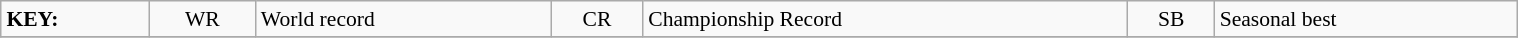<table class="wikitable" style="margin:0.5em auto; font-size:90%;position:relative;" width=80%>
<tr>
<td><strong>KEY:</strong></td>
<td align=center>WR</td>
<td>World record</td>
<td align=center>CR</td>
<td>Championship Record</td>
<td align=center>SB</td>
<td>Seasonal best</td>
</tr>
<tr>
</tr>
</table>
